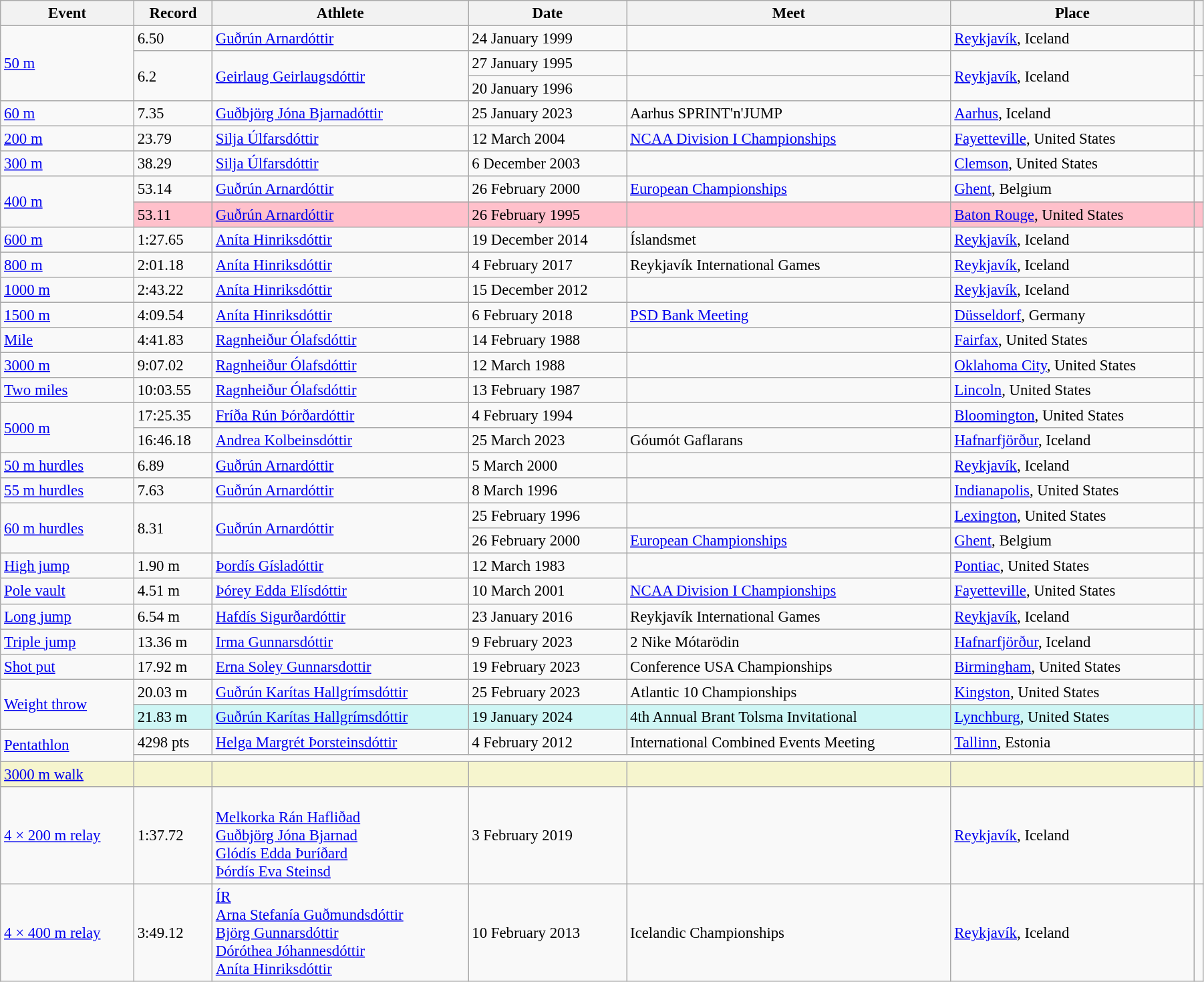<table class="wikitable" style="font-size:95%; width: 95%;">
<tr>
<th>Event</th>
<th>Record</th>
<th>Athlete</th>
<th>Date</th>
<th>Meet</th>
<th>Place</th>
<th></th>
</tr>
<tr>
<td rowspan=3><a href='#'>50 m</a></td>
<td>6.50</td>
<td><a href='#'>Guðrún Arnardóttir</a></td>
<td>24 January 1999</td>
<td></td>
<td><a href='#'>Reykjavík</a>, Iceland</td>
<td></td>
</tr>
<tr>
<td rowspan=2>6.2 </td>
<td rowspan=2><a href='#'>Geirlaug Geirlaugsdóttir</a></td>
<td>27 January 1995</td>
<td></td>
<td rowspan=2><a href='#'>Reykjavík</a>, Iceland</td>
<td></td>
</tr>
<tr>
<td>20 January 1996</td>
<td></td>
<td></td>
</tr>
<tr>
<td><a href='#'>60 m</a></td>
<td>7.35</td>
<td><a href='#'>Guðbjörg Jóna Bjarnadóttir</a></td>
<td>25 January 2023</td>
<td>Aarhus SPRINT'n'JUMP</td>
<td><a href='#'>Aarhus</a>, Iceland</td>
<td></td>
</tr>
<tr>
<td><a href='#'>200 m</a></td>
<td>23.79 </td>
<td><a href='#'>Silja Úlfarsdóttir</a></td>
<td>12 March 2004</td>
<td><a href='#'>NCAA Division I Championships</a></td>
<td><a href='#'>Fayetteville</a>, United States</td>
<td></td>
</tr>
<tr>
<td><a href='#'>300 m</a></td>
<td>38.29</td>
<td><a href='#'>Silja Úlfarsdóttir</a></td>
<td>6 December 2003</td>
<td></td>
<td><a href='#'>Clemson</a>, United States</td>
<td></td>
</tr>
<tr>
<td rowspan=2><a href='#'>400 m</a></td>
<td>53.14</td>
<td><a href='#'>Guðrún Arnardóttir</a></td>
<td>26 February 2000</td>
<td><a href='#'>European Championships</a></td>
<td><a href='#'>Ghent</a>, Belgium</td>
<td></td>
</tr>
<tr bgcolor=pink>
<td>53.11</td>
<td><a href='#'>Guðrún Arnardóttir</a></td>
<td>26 February 1995</td>
<td></td>
<td><a href='#'>Baton Rouge</a>, United States</td>
<td></td>
</tr>
<tr>
<td><a href='#'>600 m</a></td>
<td>1:27.65</td>
<td><a href='#'>Aníta Hinriksdóttir</a></td>
<td>19 December 2014</td>
<td>Íslandsmet</td>
<td><a href='#'>Reykjavík</a>, Iceland</td>
<td></td>
</tr>
<tr>
<td><a href='#'>800 m</a></td>
<td>2:01.18</td>
<td><a href='#'>Aníta Hinriksdóttir</a></td>
<td>4 February 2017</td>
<td>Reykjavík International Games</td>
<td><a href='#'>Reykjavík</a>, Iceland</td>
<td></td>
</tr>
<tr>
<td><a href='#'>1000 m</a></td>
<td>2:43.22</td>
<td><a href='#'>Aníta Hinriksdóttir</a></td>
<td>15 December 2012</td>
<td></td>
<td><a href='#'>Reykjavík</a>, Iceland</td>
<td></td>
</tr>
<tr>
<td><a href='#'>1500 m</a></td>
<td>4:09.54</td>
<td><a href='#'>Aníta Hinriksdóttir</a></td>
<td>6 February 2018</td>
<td><a href='#'>PSD Bank Meeting</a></td>
<td><a href='#'>Düsseldorf</a>, Germany</td>
<td></td>
</tr>
<tr>
<td><a href='#'>Mile</a></td>
<td>4:41.83</td>
<td><a href='#'>Ragnheiður Ólafsdóttir</a></td>
<td>14 February 1988</td>
<td></td>
<td><a href='#'>Fairfax</a>, United States</td>
<td></td>
</tr>
<tr>
<td><a href='#'>3000 m</a></td>
<td>9:07.02</td>
<td><a href='#'>Ragnheiður Ólafsdóttir</a></td>
<td>12 March 1988</td>
<td></td>
<td><a href='#'>Oklahoma City</a>, United States</td>
<td></td>
</tr>
<tr>
<td><a href='#'>Two miles</a></td>
<td>10:03.55</td>
<td><a href='#'>Ragnheiður Ólafsdóttir</a></td>
<td>13 February 1987</td>
<td></td>
<td><a href='#'>Lincoln</a>, United States</td>
<td></td>
</tr>
<tr>
<td rowspan=2><a href='#'>5000 m</a></td>
<td>17:25.35</td>
<td><a href='#'>Fríða Rún Þórðardóttir</a></td>
<td>4 February 1994</td>
<td></td>
<td><a href='#'>Bloomington</a>, United States</td>
<td></td>
</tr>
<tr>
<td>16:46.18 </td>
<td><a href='#'>Andrea Kolbeinsdóttir</a></td>
<td>25 March 2023</td>
<td>Góumót Gaflarans</td>
<td><a href='#'>Hafnarfjörður</a>, Iceland</td>
<td></td>
</tr>
<tr>
<td><a href='#'>50 m hurdles</a></td>
<td>6.89</td>
<td><a href='#'>Guðrún Arnardóttir</a></td>
<td>5 March 2000</td>
<td></td>
<td><a href='#'>Reykjavík</a>, Iceland</td>
<td></td>
</tr>
<tr>
<td><a href='#'>55 m hurdles</a></td>
<td>7.63</td>
<td><a href='#'>Guðrún Arnardóttir</a></td>
<td>8 March 1996</td>
<td></td>
<td><a href='#'>Indianapolis</a>, United States</td>
<td></td>
</tr>
<tr>
<td rowspan=2><a href='#'>60 m hurdles</a></td>
<td rowspan=2>8.31</td>
<td rowspan=2><a href='#'>Guðrún Arnardóttir</a></td>
<td>25 February 1996</td>
<td></td>
<td><a href='#'>Lexington</a>, United States</td>
<td></td>
</tr>
<tr>
<td>26 February 2000</td>
<td><a href='#'>European Championships</a></td>
<td><a href='#'>Ghent</a>, Belgium</td>
<td></td>
</tr>
<tr>
<td><a href='#'>High jump</a></td>
<td>1.90 m</td>
<td><a href='#'>Þordís Gísladóttir</a></td>
<td>12 March 1983</td>
<td></td>
<td><a href='#'>Pontiac</a>, United States</td>
<td></td>
</tr>
<tr>
<td><a href='#'>Pole vault</a></td>
<td>4.51 m</td>
<td><a href='#'>Þórey Edda Elísdóttir</a></td>
<td>10 March 2001</td>
<td><a href='#'>NCAA Division I Championships</a></td>
<td><a href='#'>Fayetteville</a>, United States</td>
<td></td>
</tr>
<tr>
<td><a href='#'>Long jump</a></td>
<td>6.54 m</td>
<td><a href='#'>Hafdís Sigurðardóttir</a></td>
<td>23 January 2016</td>
<td>Reykjavík International Games</td>
<td><a href='#'>Reykjavík</a>, Iceland</td>
<td></td>
</tr>
<tr>
<td><a href='#'>Triple jump</a></td>
<td>13.36 m</td>
<td><a href='#'>Irma Gunnarsdóttir</a></td>
<td>9 February 2023</td>
<td>2 Nike Mótarödin</td>
<td><a href='#'>Hafnarfjörður</a>, Iceland</td>
<td></td>
</tr>
<tr>
<td><a href='#'>Shot put</a></td>
<td>17.92 m</td>
<td><a href='#'>Erna Soley Gunnarsdottir</a></td>
<td>19 February 2023</td>
<td>Conference USA Championships</td>
<td><a href='#'>Birmingham</a>, United States</td>
<td></td>
</tr>
<tr>
<td rowspan=2><a href='#'>Weight throw</a></td>
<td>20.03 m</td>
<td><a href='#'>Guðrún Karítas Hallgrímsdóttir</a></td>
<td>25 February 2023</td>
<td>Atlantic 10 Championships</td>
<td><a href='#'>Kingston</a>, United States</td>
<td></td>
</tr>
<tr bgcolor="#CEF6F5">
<td>21.83 m</td>
<td><a href='#'>Guðrún Karítas Hallgrímsdóttir</a></td>
<td>19 January 2024</td>
<td>4th Annual Brant Tolsma Invitational</td>
<td><a href='#'>Lynchburg</a>, United States</td>
<td></td>
</tr>
<tr>
<td rowspan=2><a href='#'>Pentathlon</a></td>
<td>4298 pts</td>
<td><a href='#'>Helga Margrét Þorsteinsdóttir</a></td>
<td>4 February 2012</td>
<td>International Combined Events Meeting</td>
<td><a href='#'>Tallinn</a>, Estonia</td>
<td></td>
</tr>
<tr>
<td colspan=5></td>
<td></td>
</tr>
<tr style="background:#f6F5CE;">
<td><a href='#'>3000 m walk</a></td>
<td></td>
<td></td>
<td></td>
<td></td>
<td></td>
<td></td>
</tr>
<tr>
<td><a href='#'>4 × 200 m relay</a></td>
<td>1:37.72</td>
<td><br><a href='#'>Melkorka Rán Hafliðad</a><br><a href='#'>Guðbjörg Jóna Bjarnad</a><br><a href='#'>Glódís Edda Þuríðard</a><br><a href='#'>Þórdís Eva Steinsd</a></td>
<td>3 February 2019</td>
<td></td>
<td><a href='#'>Reykjavík</a>, Iceland</td>
<td></td>
</tr>
<tr>
<td><a href='#'>4 × 400 m relay</a></td>
<td>3:49.12</td>
<td><a href='#'>ÍR</a><br><a href='#'>Arna Stefanía Guðmundsdóttir</a><br><a href='#'>Björg Gunnarsdóttir</a><br><a href='#'>Dóróthea Jóhannesdóttir</a><br><a href='#'>Aníta Hinriksdóttir</a></td>
<td>10 February 2013</td>
<td>Icelandic Championships</td>
<td><a href='#'>Reykjavík</a>, Iceland</td>
<td></td>
</tr>
</table>
